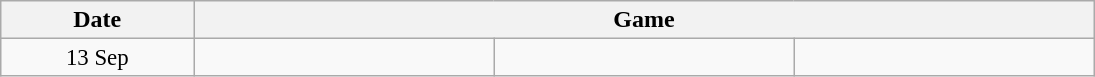<table width=730 class="wikitable">
<tr>
<th width=15%>Date</th>
<th width=70% colspan=3>Game</th>
</tr>
<tr style=font-size:95%>
<td align=center>13 Sep</td>
<td align=center><strong></strong></td>
<td></td>
<td></td>
</tr>
</table>
